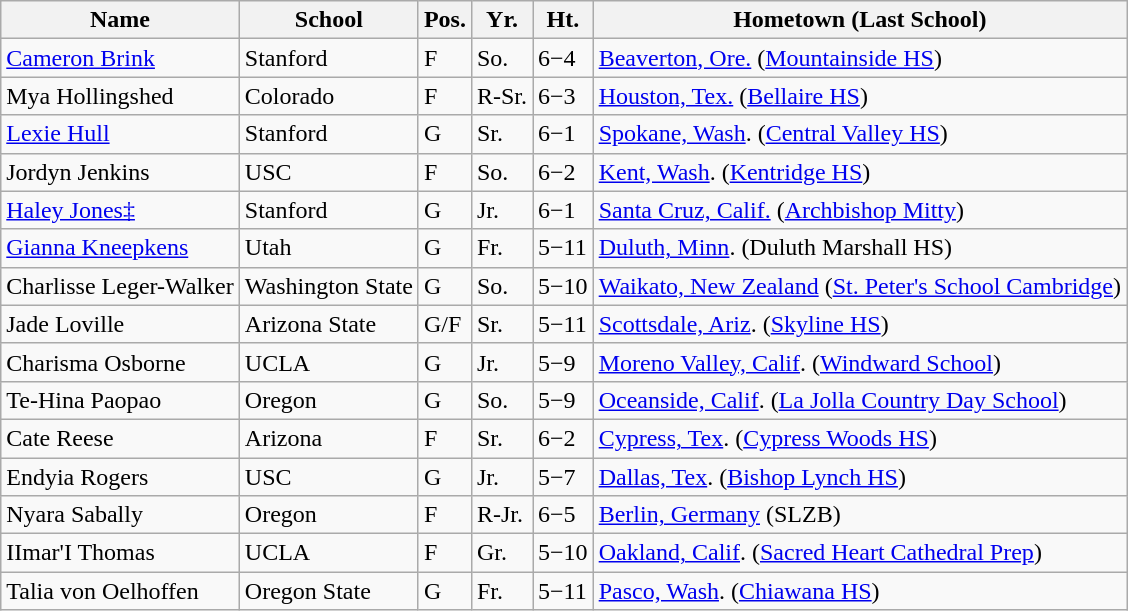<table class="wikitable">
<tr>
<th>Name</th>
<th>School</th>
<th>Pos.</th>
<th>Yr.</th>
<th>Ht.</th>
<th>Hometown (Last School)</th>
</tr>
<tr>
<td><a href='#'>Cameron Brink</a></td>
<td>Stanford</td>
<td>F</td>
<td>So.</td>
<td>6−4</td>
<td><a href='#'>Beaverton, Ore.</a> (<a href='#'>Mountainside HS</a>)</td>
</tr>
<tr>
<td>Mya Hollingshed</td>
<td>Colorado</td>
<td>F</td>
<td>R-Sr.</td>
<td>6−3</td>
<td><a href='#'>Houston, Tex.</a> (<a href='#'>Bellaire HS</a>)</td>
</tr>
<tr>
<td><a href='#'>Lexie Hull</a></td>
<td>Stanford</td>
<td>G</td>
<td>Sr.</td>
<td>6−1</td>
<td><a href='#'>Spokane, Wash</a>. (<a href='#'>Central Valley HS</a>)</td>
</tr>
<tr>
<td>Jordyn Jenkins</td>
<td>USC</td>
<td>F</td>
<td>So.</td>
<td>6−2</td>
<td><a href='#'>Kent, Wash</a>. (<a href='#'>Kentridge HS</a>)</td>
</tr>
<tr>
<td><a href='#'>Haley Jones‡</a></td>
<td>Stanford</td>
<td>G</td>
<td>Jr.</td>
<td>6−1</td>
<td><a href='#'>Santa Cruz, Calif.</a> (<a href='#'>Archbishop Mitty</a>)</td>
</tr>
<tr>
<td><a href='#'>Gianna Kneepkens</a></td>
<td>Utah</td>
<td>G</td>
<td>Fr.</td>
<td>5−11</td>
<td><a href='#'>Duluth, Minn</a>. (Duluth Marshall HS)</td>
</tr>
<tr>
<td>Charlisse Leger-Walker</td>
<td>Washington State</td>
<td>G</td>
<td>So.</td>
<td>5−10</td>
<td><a href='#'>Waikato, New Zealand</a> (<a href='#'>St. Peter's School Cambridge</a>)</td>
</tr>
<tr>
<td>Jade Loville</td>
<td>Arizona State</td>
<td>G/F</td>
<td>Sr.</td>
<td>5−11</td>
<td><a href='#'>Scottsdale, Ariz</a>. (<a href='#'>Skyline HS</a>)</td>
</tr>
<tr>
<td>Charisma Osborne</td>
<td>UCLA</td>
<td>G</td>
<td>Jr.</td>
<td>5−9</td>
<td><a href='#'>Moreno Valley, Calif</a>. (<a href='#'>Windward School</a>)</td>
</tr>
<tr>
<td>Te-Hina Paopao</td>
<td>Oregon</td>
<td>G</td>
<td>So.</td>
<td>5−9</td>
<td><a href='#'>Oceanside, Calif</a>. (<a href='#'>La Jolla Country Day School</a>)</td>
</tr>
<tr>
<td>Cate Reese</td>
<td>Arizona</td>
<td>F</td>
<td>Sr.</td>
<td>6−2</td>
<td><a href='#'>Cypress, Tex</a>. (<a href='#'>Cypress Woods HS</a>)</td>
</tr>
<tr>
<td>Endyia Rogers</td>
<td>USC</td>
<td>G</td>
<td>Jr.</td>
<td>5−7</td>
<td><a href='#'>Dallas, Tex</a>. (<a href='#'>Bishop Lynch HS</a>)</td>
</tr>
<tr>
<td>Nyara Sabally</td>
<td>Oregon</td>
<td>F</td>
<td>R-Jr.</td>
<td>6−5</td>
<td><a href='#'>Berlin, Germany</a> (SLZB)</td>
</tr>
<tr>
<td>IImar'I Thomas</td>
<td>UCLA</td>
<td>F</td>
<td>Gr.</td>
<td>5−10</td>
<td><a href='#'>Oakland, Calif</a>. (<a href='#'>Sacred Heart Cathedral Prep</a>)</td>
</tr>
<tr>
<td>Talia von Oelhoffen</td>
<td>Oregon State</td>
<td>G</td>
<td>Fr.</td>
<td>5−11</td>
<td><a href='#'>Pasco, Wash</a>. (<a href='#'>Chiawana HS</a>)</td>
</tr>
</table>
